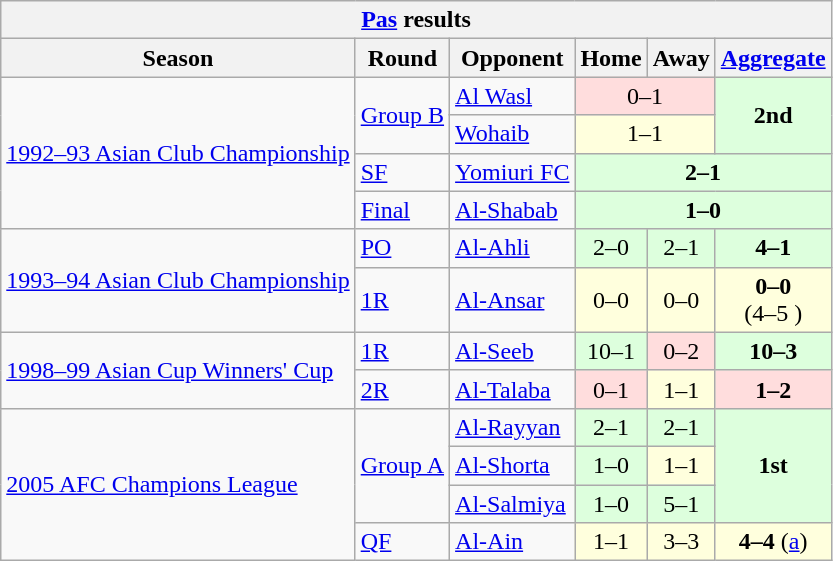<table class="wikitable">
<tr>
<th colspan="6"><a href='#'>Pas</a> results</th>
</tr>
<tr>
<th>Season</th>
<th>Round</th>
<th>Opponent</th>
<th>Home</th>
<th>Away</th>
<th><a href='#'>Aggregate</a></th>
</tr>
<tr>
<td rowspan="4"><a href='#'>1992–93 Asian Club Championship</a></td>
<td rowspan="2"><a href='#'>Group B</a></td>
<td> <a href='#'>Al Wasl</a></td>
<td colspan="2" bgcolor="#ffdddd" style="text-align:center;">0–1</td>
<td rowspan="2" bgcolor="#ddffdd" style="text-align:center;"><strong>2nd</strong></td>
</tr>
<tr>
<td> <a href='#'>Wohaib</a></td>
<td colspan="2" bgcolor="#ffffdd" style="text-align:center;">1–1</td>
</tr>
<tr>
<td><a href='#'>SF</a></td>
<td> <a href='#'>Yomiuri FC</a></td>
<td colspan="3" bgcolor="#ddffdd" style="text-align:center;"><strong>2–1</strong> </td>
</tr>
<tr>
<td><a href='#'>Final</a></td>
<td> <a href='#'>Al-Shabab</a></td>
<td colspan="3" bgcolor="#ddffdd" style="text-align:center;"><strong>1–0</strong></td>
</tr>
<tr>
<td rowspan="2"><a href='#'>1993–94 Asian Club Championship</a></td>
<td><a href='#'>PO</a></td>
<td> <a href='#'>Al-Ahli</a></td>
<td bgcolor="#ddffdd" style="text-align:center;">2–0</td>
<td bgcolor="#ddffdd" style="text-align:center;">2–1</td>
<td bgcolor="#ddffdd" style="text-align:center;"><strong>4–1</strong></td>
</tr>
<tr>
<td><a href='#'>1R</a></td>
<td> <a href='#'>Al-Ansar</a></td>
<td bgcolor="#ffffdd" style="text-align:center;">0–0</td>
<td bgcolor="#ffffdd" style="text-align:center;">0–0 </td>
<td bgcolor="#ffffdd" style="text-align:center;"><strong>0–0</strong><br>(4–5 )</td>
</tr>
<tr>
<td rowspan="2"><a href='#'>1998–99 Asian Cup Winners' Cup</a></td>
<td><a href='#'>1R</a></td>
<td> <a href='#'>Al-Seeb</a></td>
<td bgcolor="#ddffdd" style="text-align:center;">10–1</td>
<td bgcolor="#ffdddd" style="text-align:center;">0–2</td>
<td bgcolor="#ddffdd" style="text-align:center;"><strong>10–3</strong></td>
</tr>
<tr>
<td><a href='#'>2R</a></td>
<td> <a href='#'>Al-Talaba</a></td>
<td bgcolor="#ffdddd" style="text-align:center;">0–1</td>
<td bgcolor="#ffffdd" style="text-align:center;">1–1</td>
<td bgcolor="#ffdddd" style="text-align:center;"><strong>1–2</strong></td>
</tr>
<tr>
<td rowspan="4"><a href='#'>2005 AFC Champions League</a></td>
<td rowspan="3"><a href='#'>Group A</a></td>
<td> <a href='#'>Al-Rayyan</a></td>
<td bgcolor="#ddffdd" style="text-align:center;">2–1</td>
<td bgcolor="#ddffdd" style="text-align:center;">2–1</td>
<td rowspan="3" bgcolor="#ddffdd" style="text-align:center;"><strong>1st</strong></td>
</tr>
<tr>
<td> <a href='#'>Al-Shorta</a></td>
<td bgcolor="#ddffdd" style="text-align:center;">1–0</td>
<td bgcolor="#ffffdd" style="text-align:center;">1–1</td>
</tr>
<tr>
<td> <a href='#'>Al-Salmiya</a></td>
<td bgcolor="#ddffdd" style="text-align:center;">1–0</td>
<td bgcolor="#ddffdd" style="text-align:center;">5–1</td>
</tr>
<tr>
<td><a href='#'>QF</a></td>
<td> <a href='#'>Al-Ain</a></td>
<td bgcolor="#ffffdd" style="text-align:center;">1–1</td>
<td bgcolor="#ffffdd" style="text-align:center;">3–3</td>
<td bgcolor="#ffffdd" style="text-align:center;"><strong>4–4</strong> (<a href='#'>a</a>)</td>
</tr>
</table>
